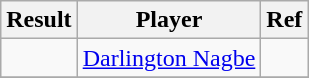<table class=wikitable>
<tr>
<th>Result</th>
<th>Player</th>
<th>Ref</th>
</tr>
<tr>
<td></td>
<td> <a href='#'>Darlington Nagbe</a></td>
<td></td>
</tr>
<tr>
</tr>
</table>
